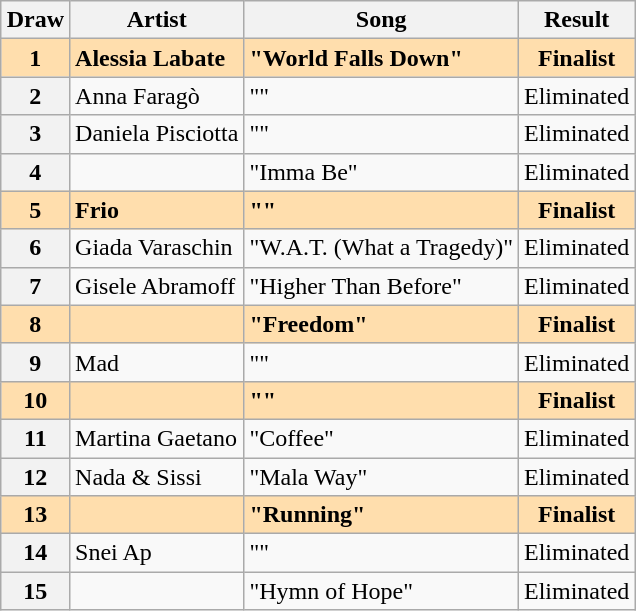<table class="sortable wikitable plainrowheaders" style="margin: 1em auto 1em auto; text-align:center;">
<tr>
<th scope="col">Draw</th>
<th scope="col">Artist</th>
<th scope="col">Song</th>
<th scope="col">Result</th>
</tr>
<tr>
<th scope="row" style="font-weight:bold; background:navajowhite; text-align:center;">1</th>
<td style="font-weight:bold; background:navajowhite;" align="left">Alessia Labate</td>
<td style="font-weight:bold; background:navajowhite;" align="left">"World Falls Down"</td>
<td style="font-weight:bold; background:navajowhite;">Finalist</td>
</tr>
<tr>
<th scope="row" style="text-align:center;">2</th>
<td align="left">Anna Faragò</td>
<td align="left">""</td>
<td>Eliminated</td>
</tr>
<tr>
<th scope="row" style="text-align:center;">3</th>
<td align="left">Daniela Pisciotta</td>
<td align="left">""</td>
<td>Eliminated</td>
</tr>
<tr>
<th scope="row" style="text-align:center;">4</th>
<td align="left"></td>
<td align="left">"Imma Be"</td>
<td>Eliminated</td>
</tr>
<tr>
<th scope="row" style="font-weight:bold; background:navajowhite; text-align:center;">5</th>
<td style="font-weight:bold; background:navajowhite;" align="left">Frio</td>
<td style="font-weight:bold; background:navajowhite;" align="left">""</td>
<td style="font-weight:bold; background:navajowhite;">Finalist</td>
</tr>
<tr>
<th scope="row" style="text-align:center;">6</th>
<td align="left">Giada Varaschin</td>
<td align="left">"W.A.T. (What a Tragedy)"</td>
<td>Eliminated</td>
</tr>
<tr>
<th scope="row" style="text-align:center;">7</th>
<td align="left">Gisele Abramoff</td>
<td align="left">"Higher Than Before"</td>
<td>Eliminated</td>
</tr>
<tr>
<th scope="row" style="font-weight:bold; background:navajowhite; text-align:center;">8</th>
<td style="font-weight:bold; background:navajowhite;" align="left"></td>
<td style="font-weight:bold; background:navajowhite;" align="left">"Freedom"</td>
<td style="font-weight:bold; background:navajowhite;">Finalist</td>
</tr>
<tr>
<th scope="row" style="text-align:center;">9</th>
<td align="left">Mad</td>
<td align="left">""</td>
<td>Eliminated</td>
</tr>
<tr>
<th scope="row" style="font-weight:bold; background:navajowhite; text-align:center;">10</th>
<td style="font-weight:bold; background:navajowhite;" align="left"></td>
<td style="font-weight:bold; background:navajowhite;" align="left">""</td>
<td style="font-weight:bold; background:navajowhite;">Finalist</td>
</tr>
<tr>
<th scope="row" style="text-align:center;">11</th>
<td align="left">Martina Gaetano</td>
<td align="left">"Coffee"</td>
<td>Eliminated</td>
</tr>
<tr>
<th scope="row" style="text-align:center;">12</th>
<td align="left">Nada & Sissi</td>
<td align="left">"Mala Way"</td>
<td>Eliminated</td>
</tr>
<tr>
<th scope="row" style="font-weight:bold; background:navajowhite; text-align:center;">13</th>
<td style="font-weight:bold; background:navajowhite;" align="left"></td>
<td style="font-weight:bold; background:navajowhite;" align="left">"Running"</td>
<td style="font-weight:bold; background:navajowhite;">Finalist</td>
</tr>
<tr>
<th scope="row" style="text-align:center;">14</th>
<td align="left">Snei Ap</td>
<td align="left">""</td>
<td>Eliminated</td>
</tr>
<tr>
<th scope="row" style="text-align:center;">15</th>
<td align="left"></td>
<td align="left">"Hymn of Hope"</td>
<td>Eliminated</td>
</tr>
</table>
